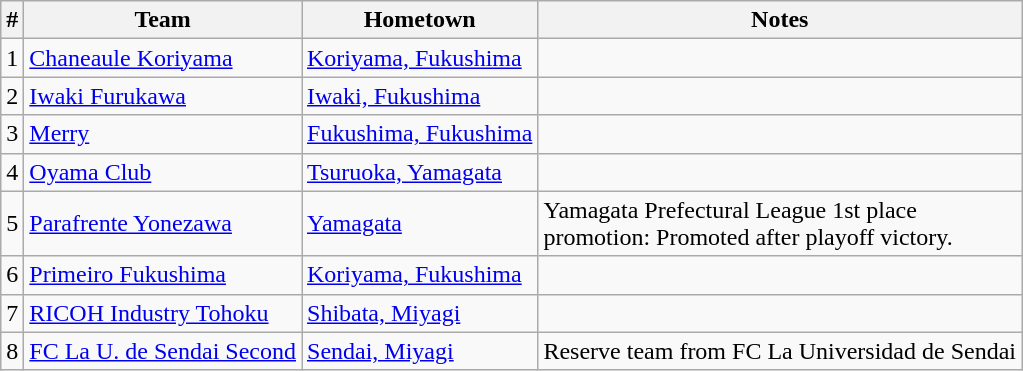<table class="wikitable">
<tr>
<th>#</th>
<th>Team</th>
<th>Hometown</th>
<th>Notes</th>
</tr>
<tr>
<td>1</td>
<td><a href='#'>Chaneaule Koriyama</a></td>
<td><a href='#'>Koriyama, Fukushima</a></td>
<td></td>
</tr>
<tr>
<td>2</td>
<td><a href='#'>Iwaki Furukawa</a></td>
<td><a href='#'>Iwaki, Fukushima</a></td>
<td></td>
</tr>
<tr>
<td>3</td>
<td><a href='#'>Merry</a></td>
<td><a href='#'>Fukushima, Fukushima</a></td>
<td></td>
</tr>
<tr>
<td>4</td>
<td><a href='#'>Oyama Club</a></td>
<td><a href='#'>Tsuruoka, Yamagata</a></td>
<td></td>
</tr>
<tr>
<td>5</td>
<td><a href='#'>Parafrente Yonezawa</a></td>
<td><a href='#'>Yamagata</a></td>
<td>Yamagata Prefectural League 1st place<br> promotion: Promoted after playoff victory.</td>
</tr>
<tr>
<td>6</td>
<td><a href='#'>Primeiro Fukushima</a></td>
<td><a href='#'>Koriyama, Fukushima</a></td>
<td></td>
</tr>
<tr>
<td>7</td>
<td><a href='#'>RICOH Industry Tohoku</a></td>
<td><a href='#'>Shibata, Miyagi</a></td>
<td></td>
</tr>
<tr>
<td>8</td>
<td><a href='#'>FC La U. de Sendai Second</a></td>
<td><a href='#'>Sendai, Miyagi</a></td>
<td>Reserve team from FC La Universidad de Sendai</td>
</tr>
</table>
